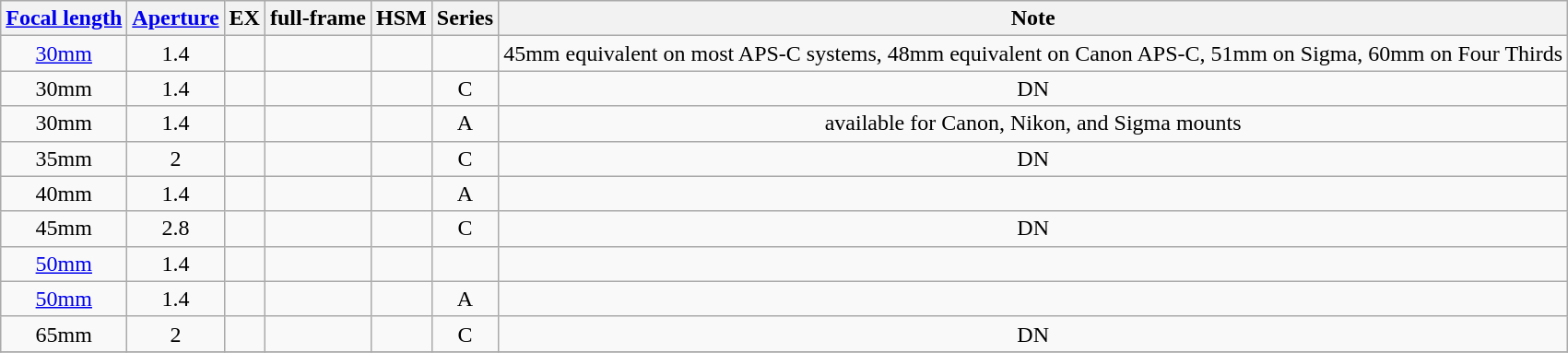<table class="wikitable sortable" style="text-align:center">
<tr ">
<th><a href='#'>Focal length</a></th>
<th><a href='#'>Aperture</a></th>
<th>EX</th>
<th>full-frame</th>
<th>HSM</th>
<th>Series</th>
<th>Note</th>
</tr>
<tr>
<td><a href='#'>30mm</a></td>
<td>1.4</td>
<td></td>
<td></td>
<td></td>
<td></td>
<td>45mm equivalent on most APS-C systems, 48mm equivalent on Canon APS-C, 51mm on Sigma, 60mm on Four Thirds</td>
</tr>
<tr>
<td>30mm</td>
<td>1.4</td>
<td></td>
<td></td>
<td></td>
<td>C</td>
<td>DN</td>
</tr>
<tr>
<td>30mm</td>
<td>1.4</td>
<td></td>
<td></td>
<td></td>
<td>A</td>
<td>available for Canon, Nikon, and Sigma mounts</td>
</tr>
<tr>
<td>35mm</td>
<td>2</td>
<td></td>
<td></td>
<td></td>
<td>C</td>
<td>DN</td>
</tr>
<tr>
<td>40mm</td>
<td>1.4</td>
<td></td>
<td></td>
<td></td>
<td>A</td>
<td></td>
</tr>
<tr>
<td>45mm</td>
<td>2.8</td>
<td></td>
<td></td>
<td></td>
<td>C</td>
<td>DN</td>
</tr>
<tr>
<td><a href='#'>50mm</a></td>
<td>1.4</td>
<td></td>
<td></td>
<td></td>
<td></td>
<td></td>
</tr>
<tr>
<td><a href='#'>50mm</a></td>
<td>1.4</td>
<td></td>
<td></td>
<td></td>
<td>A</td>
<td></td>
</tr>
<tr>
<td>65mm</td>
<td>2</td>
<td></td>
<td></td>
<td></td>
<td>C</td>
<td>DN</td>
</tr>
<tr>
</tr>
</table>
